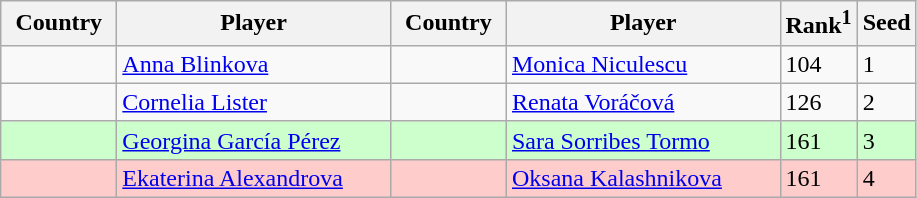<table class="sortable wikitable">
<tr>
<th width="70">Country</th>
<th width="175">Player</th>
<th width="70">Country</th>
<th width="175">Player</th>
<th>Rank<sup>1</sup></th>
<th>Seed</th>
</tr>
<tr>
<td></td>
<td><a href='#'>Anna Blinkova</a></td>
<td></td>
<td><a href='#'>Monica Niculescu</a></td>
<td>104</td>
<td>1</td>
</tr>
<tr>
<td></td>
<td><a href='#'>Cornelia Lister</a></td>
<td></td>
<td><a href='#'>Renata Voráčová</a></td>
<td>126</td>
<td>2</td>
</tr>
<tr style="background:#cfc;">
<td></td>
<td><a href='#'>Georgina García Pérez</a></td>
<td></td>
<td><a href='#'>Sara Sorribes Tormo</a></td>
<td>161</td>
<td>3</td>
</tr>
<tr style="background:#fcc;">
<td></td>
<td><a href='#'>Ekaterina Alexandrova</a></td>
<td></td>
<td><a href='#'>Oksana Kalashnikova</a></td>
<td>161</td>
<td>4</td>
</tr>
</table>
